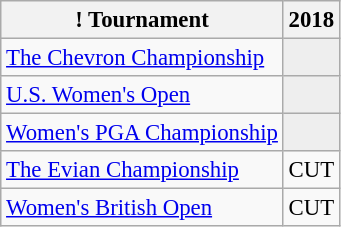<table class="wikitable" style="font-size:95%;text-align:center;">
<tr>
<th>! Tournament</th>
<th>2018</th>
</tr>
<tr>
<td align=left><a href='#'>The Chevron Championship</a></td>
<td style="background:#eeeeee;"></td>
</tr>
<tr>
<td align=left><a href='#'>U.S. Women's Open</a></td>
<td style="background:#eeeeee;"></td>
</tr>
<tr>
<td align=left><a href='#'>Women's PGA Championship</a></td>
<td style="background:#eeeeee;"></td>
</tr>
<tr>
<td align=left><a href='#'>The Evian Championship</a></td>
<td>CUT</td>
</tr>
<tr>
<td align=left><a href='#'>Women's British Open</a></td>
<td>CUT</td>
</tr>
</table>
